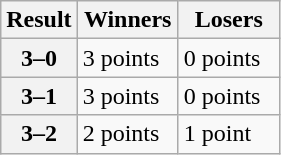<table class="wikitable">
<tr>
<th width=10px>Result</th>
<th width=60px>Winners</th>
<th width=60px>Losers</th>
</tr>
<tr>
<th>3–0</th>
<td>3 points</td>
<td>0 points</td>
</tr>
<tr>
<th>3–1</th>
<td>3 points</td>
<td>0 points</td>
</tr>
<tr>
<th>3–2</th>
<td>2 points</td>
<td>1 point</td>
</tr>
</table>
